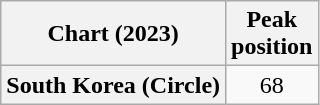<table class="wikitable plainrowheaders" style="text-align:center">
<tr>
<th scope="col">Chart (2023)</th>
<th scope="col">Peak<br>position</th>
</tr>
<tr>
<th scope="row">South Korea (Circle)</th>
<td>68</td>
</tr>
</table>
